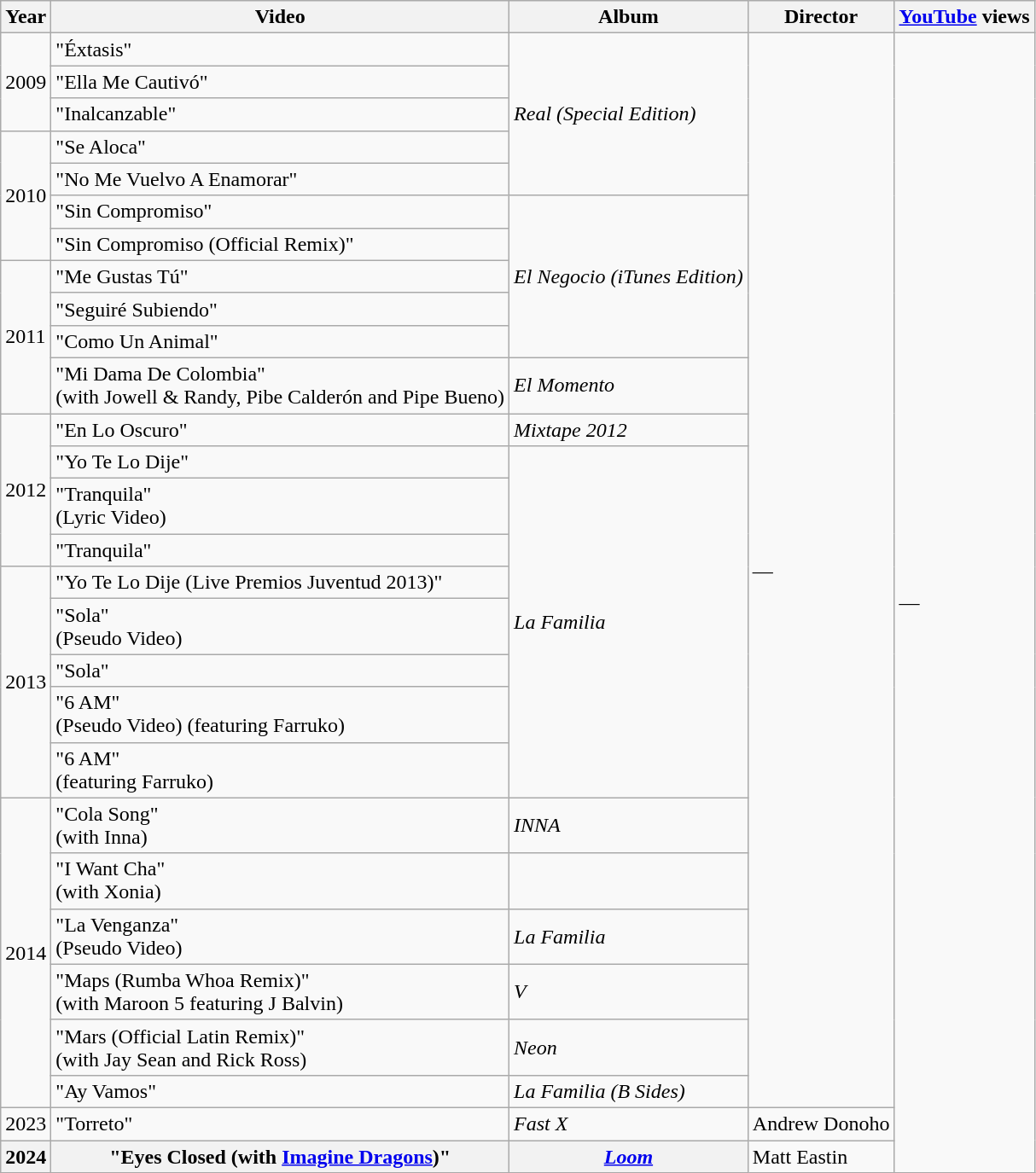<table class="wikitable">
<tr>
<th>Year</th>
<th>Video</th>
<th>Album</th>
<th>Director</th>
<th><a href='#'>YouTube</a> views</th>
</tr>
<tr>
<td rowspan=3>2009</td>
<td>"Éxtasis"</td>
<td rowspan=5><em>Real (Special Edition)</em></td>
<td rowspan=26>—</td>
<td rowspan=28>—</td>
</tr>
<tr>
<td>"Ella Me Cautivó"</td>
</tr>
<tr>
<td>"Inalcanzable"</td>
</tr>
<tr>
<td rowspan=4>2010</td>
<td>"Se Aloca"</td>
</tr>
<tr>
<td>"No Me Vuelvo A Enamorar"</td>
</tr>
<tr>
<td>"Sin Compromiso"</td>
<td rowspan=5><em>El Negocio (iTunes Edition)</em></td>
</tr>
<tr>
<td>"Sin Compromiso (Official Remix)"</td>
</tr>
<tr>
<td rowspan=4>2011</td>
<td>"Me Gustas Tú"</td>
</tr>
<tr>
<td>"Seguiré Subiendo"</td>
</tr>
<tr>
<td>"Como Un Animal"</td>
</tr>
<tr>
<td>"Mi Dama De Colombia" <br><span>(with Jowell & Randy, Pibe Calderón and Pipe Bueno)</span></td>
<td><em>El Momento</em></td>
</tr>
<tr>
<td rowspan=4>2012</td>
<td>"En Lo Oscuro"</td>
<td><em>Mixtape 2012</em></td>
</tr>
<tr>
<td>"Yo Te Lo Dije"</td>
<td rowspan=8><em>La Familia</em></td>
</tr>
<tr>
<td>"Tranquila" <br><span>(Lyric Video)</span></td>
</tr>
<tr>
<td>"Tranquila"</td>
</tr>
<tr>
<td rowspan=5>2013</td>
<td>"Yo Te Lo Dije (Live Premios Juventud 2013)"</td>
</tr>
<tr>
<td>"Sola" <br><span>(Pseudo Video)</span></td>
</tr>
<tr>
<td>"Sola"</td>
</tr>
<tr>
<td>"6 AM" <br><span>(Pseudo Video) (featuring Farruko)</span></td>
</tr>
<tr>
<td>"6 AM" <br><span>(featuring Farruko)</span></td>
</tr>
<tr>
<td rowspan=6>2014</td>
<td>"Cola Song" <br><span>(with Inna)</span></td>
<td><em>INNA</em></td>
</tr>
<tr>
<td>"I Want Cha" <br><span>(with Xonia)</span></td>
<td></td>
</tr>
<tr>
<td>"La Venganza" <br><span>(Pseudo Video)</span></td>
<td><em>La Familia</em></td>
</tr>
<tr>
<td>"Maps (Rumba Whoa Remix)" <br><span>(with Maroon 5 featuring J Balvin)</span></td>
<td><em>V</em></td>
</tr>
<tr>
<td>"Mars (Official Latin Remix)" <br><span>(with Jay Sean and Rick Ross)</span></td>
<td><em>Neon</em></td>
</tr>
<tr>
<td>"Ay Vamos"</td>
<td><em>La Familia (B Sides)</em></td>
</tr>
<tr>
<td>2023</td>
<td>"Torreto"</td>
<td><em>Fast X</em></td>
<td>Andrew Donoho</td>
</tr>
<tr>
<th rowspan=1>2024</th>
<th>"Eyes Closed (with <a href='#'>Imagine Dragons</a>)"</th>
<th><em><a href='#'>Loom</a></em></th>
<td>Matt Eastin</td>
</tr>
</table>
